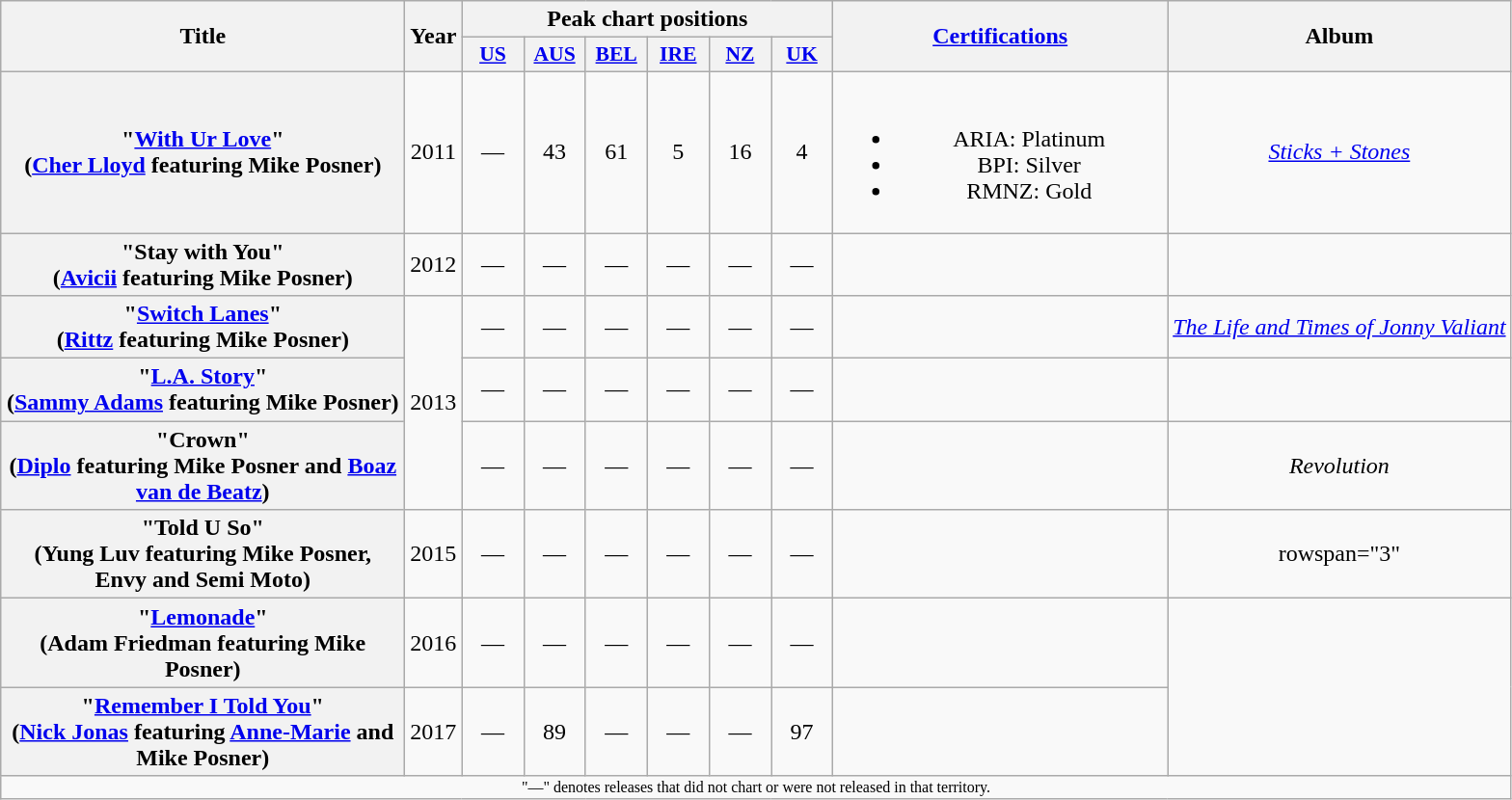<table class="wikitable plainrowheaders" style="text-align:center;">
<tr>
<th scope="col" rowspan="2" style="width:17em;">Title</th>
<th scope="col" rowspan="2">Year</th>
<th scope="col" colspan="6">Peak chart positions</th>
<th scope="col" rowspan="2" style="width:14em;"><a href='#'>Certifications</a></th>
<th scope="col" rowspan="2">Album</th>
</tr>
<tr>
<th scope="col" style="width:2.5em;font-size:90%;"><a href='#'>US</a><br></th>
<th scope="col" style="width:2.5em;font-size:90%;"><a href='#'>AUS</a><br></th>
<th scope="col" style="width:2.5em;font-size:90%;"><a href='#'>BEL</a><br></th>
<th scope="col" style="width:2.5em;font-size:90%;"><a href='#'>IRE</a><br></th>
<th scope="col" style="width:2.5em;font-size:90%;"><a href='#'>NZ</a><br></th>
<th scope="col" style="width:2.5em;font-size:90%;"><a href='#'>UK</a><br></th>
</tr>
<tr>
<th scope="row">"<a href='#'>With Ur Love</a>"<br><span>(<a href='#'>Cher Lloyd</a> featuring Mike Posner)</span></th>
<td>2011</td>
<td>—</td>
<td>43</td>
<td>61</td>
<td>5</td>
<td>16</td>
<td>4</td>
<td><br><ul><li>ARIA: Platinum</li><li>BPI: Silver</li><li>RMNZ: Gold</li></ul></td>
<td><em><a href='#'>Sticks + Stones</a></em></td>
</tr>
<tr>
<th scope="row">"Stay with You"<br><span>(<a href='#'>Avicii</a> featuring Mike Posner)</span></th>
<td>2012</td>
<td>—</td>
<td>—</td>
<td>—</td>
<td>—</td>
<td>—</td>
<td>—</td>
<td></td>
<td></td>
</tr>
<tr>
<th scope="row">"<a href='#'>Switch Lanes</a>"<br><span>(<a href='#'>Rittz</a> featuring Mike Posner)</span></th>
<td rowspan="3">2013</td>
<td>—</td>
<td>—</td>
<td>—</td>
<td>—</td>
<td>—</td>
<td>—</td>
<td></td>
<td><em><a href='#'>The Life and Times of Jonny Valiant</a></em></td>
</tr>
<tr>
<th scope="row">"<a href='#'>L.A. Story</a>"<br><span>(<a href='#'>Sammy Adams</a> featuring Mike Posner)</span></th>
<td>—</td>
<td>—</td>
<td>—</td>
<td>—</td>
<td>—</td>
<td>—</td>
<td></td>
<td></td>
</tr>
<tr>
<th scope="row">"Crown"<br><span>(<a href='#'>Diplo</a> featuring Mike Posner and <a href='#'>Boaz van de Beatz</a>)</span></th>
<td>—</td>
<td>—</td>
<td>—</td>
<td>—</td>
<td>—</td>
<td>—</td>
<td></td>
<td><em>Revolution</em></td>
</tr>
<tr>
<th scope="row">"Told U So"<br><span>(Yung Luv featuring Mike Posner, Envy and Semi Moto)</span></th>
<td>2015</td>
<td>—</td>
<td>—</td>
<td>—</td>
<td>—</td>
<td>—</td>
<td>—</td>
<td></td>
<td>rowspan="3" </td>
</tr>
<tr>
<th scope="row">"<a href='#'>Lemonade</a>"<br><span>(Adam Friedman featuring Mike Posner)</span></th>
<td>2016</td>
<td>—</td>
<td>—</td>
<td>—</td>
<td>—</td>
<td>—</td>
<td>—</td>
<td></td>
</tr>
<tr>
<th scope="row">"<a href='#'>Remember I Told You</a>"<br><span>(<a href='#'>Nick Jonas</a> featuring <a href='#'>Anne-Marie</a> and Mike Posner)</span></th>
<td>2017</td>
<td>—</td>
<td>89</td>
<td>—</td>
<td>—</td>
<td>—</td>
<td>97</td>
<td></td>
</tr>
<tr>
<td colspan="15" style="text-align:center; font-size:8pt;">"—" denotes releases that did not chart or were not released in that territory.</td>
</tr>
</table>
